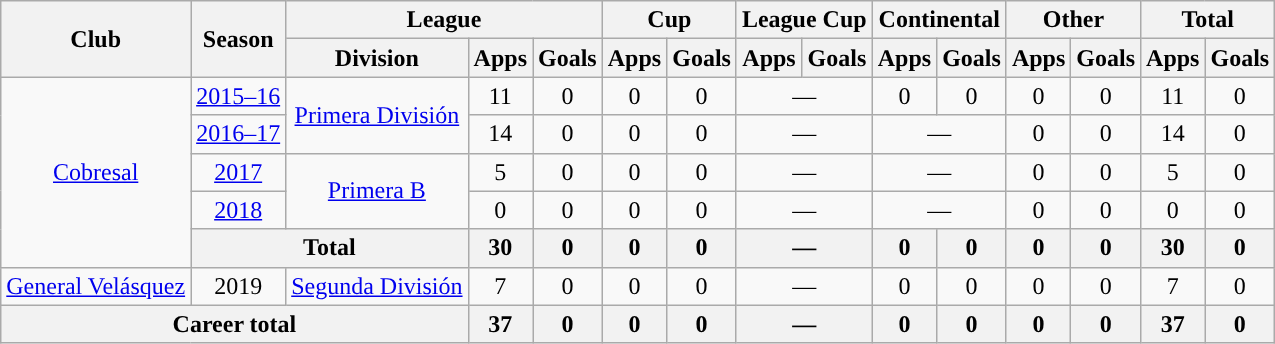<table class="wikitable" style="text-align:center">
<tr>
<th rowspan="2">Club</th>
<th rowspan="2">Season</th>
<th colspan="3">League</th>
<th colspan="2">Cup</th>
<th colspan="2">League Cup</th>
<th colspan="2">Continental</th>
<th colspan="2">Other</th>
<th colspan="2">Total</th>
</tr>
<tr>
<th>Division</th>
<th>Apps</th>
<th>Goals</th>
<th>Apps</th>
<th>Goals</th>
<th>Apps</th>
<th>Goals</th>
<th>Apps</th>
<th>Goals</th>
<th>Apps</th>
<th>Goals</th>
<th>Apps</th>
<th>Goals</th>
</tr>
<tr>
<td rowspan="5"><a href='#'>Cobresal</a></td>
<td><a href='#'>2015–16</a></td>
<td rowspan="2"><a href='#'>Primera División</a></td>
<td>11</td>
<td>0</td>
<td>0</td>
<td>0</td>
<td colspan="2">—</td>
<td>0</td>
<td>0</td>
<td>0</td>
<td>0</td>
<td>11</td>
<td>0</td>
</tr>
<tr>
<td><a href='#'>2016–17</a></td>
<td>14</td>
<td>0</td>
<td>0</td>
<td>0</td>
<td colspan="2">—</td>
<td colspan="2">—</td>
<td>0</td>
<td>0</td>
<td>14</td>
<td>0</td>
</tr>
<tr>
<td><a href='#'>2017</a></td>
<td rowspan="2"><a href='#'>Primera B</a></td>
<td>5</td>
<td>0</td>
<td>0</td>
<td>0</td>
<td colspan="2">—</td>
<td colspan="2">—</td>
<td>0</td>
<td>0</td>
<td>5</td>
<td>0</td>
</tr>
<tr>
<td><a href='#'>2018</a></td>
<td>0</td>
<td>0</td>
<td>0</td>
<td>0</td>
<td colspan="2">—</td>
<td colspan="2">—</td>
<td>0</td>
<td>0</td>
<td>0</td>
<td>0</td>
</tr>
<tr>
<th colspan="2">Total</th>
<th>30</th>
<th>0</th>
<th>0</th>
<th>0</th>
<th colspan="2">—</th>
<th>0</th>
<th>0</th>
<th>0</th>
<th>0</th>
<th>30</th>
<th>0</th>
</tr>
<tr>
<td rowspan="1"><a href='#'>General Velásquez</a></td>
<td>2019</td>
<td rowspan="1"><a href='#'>Segunda División</a></td>
<td>7</td>
<td>0</td>
<td>0</td>
<td>0</td>
<td colspan="2">—</td>
<td>0</td>
<td>0</td>
<td>0</td>
<td>0</td>
<td>7</td>
<td>0</td>
</tr>
<tr>
<th colspan="3">Career total</th>
<th>37</th>
<th>0</th>
<th>0</th>
<th>0</th>
<th colspan="2">—</th>
<th>0</th>
<th>0</th>
<th>0</th>
<th>0</th>
<th>37</th>
<th>0</th>
</tr>
</table>
